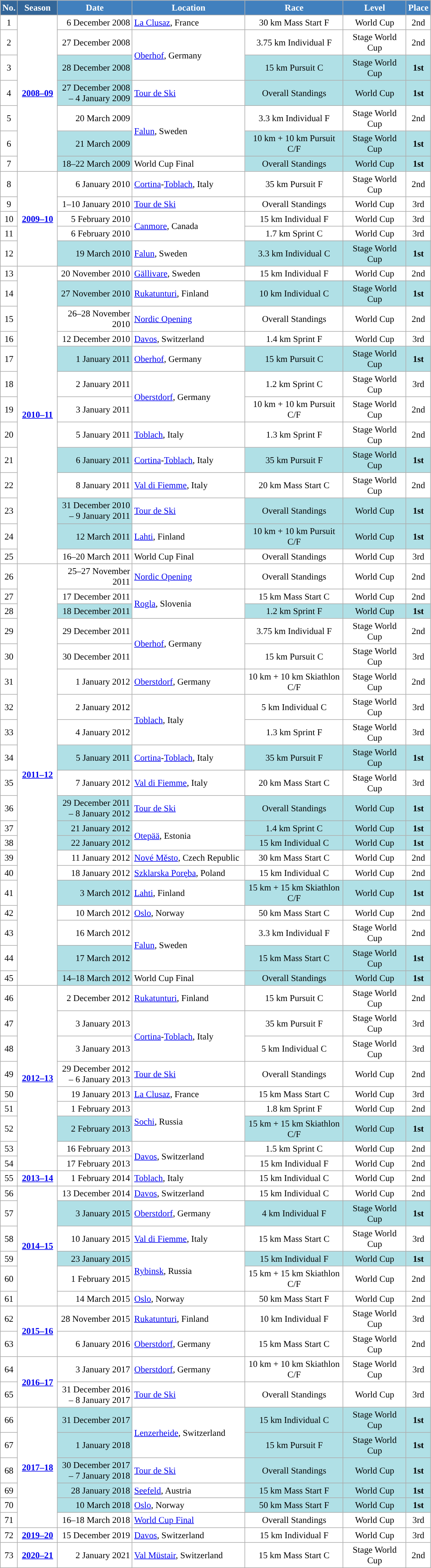<table class="wikitable sortable" style="font-size:95%; text-align:center; border:grey solid 1px; border-collapse:collapse; background:#ffffff;">
<tr style="background:#efefef;">
<th style="background-color:#369; color:white;">No.</th>
<th style="background-color:#369; color:white;">Season</th>
<th style="background-color:#4180be; color:white; width:120px;">Date</th>
<th style="background-color:#4180be; color:white; width:185px;">Location</th>
<th style="background-color:#4180be; color:white; width:160px;">Race</th>
<th style="background-color:#4180be; color:white; width:100px;">Level</th>
<th style="background-color:#4180be; color:white;">Place</th>
</tr>
<tr>
<td align=center>1</td>
<td rowspan=7 align=center><strong> <a href='#'>2008–09</a> </strong></td>
<td align=right>6 December 2008</td>
<td align=left> <a href='#'>La Clusaz</a>, France</td>
<td>30 km Mass Start F</td>
<td>World Cup</td>
<td>2nd</td>
</tr>
<tr>
<td align=center>2</td>
<td align=right>27 December 2008</td>
<td rowspan=2 align=left> <a href='#'>Oberhof</a>, Germany</td>
<td>3.75 km Individual F</td>
<td>Stage World Cup</td>
<td>2nd</td>
</tr>
<tr>
<td align=center>3</td>
<td bgcolor="#BOEOE6" align=right>28 December 2008</td>
<td bgcolor="#BOEOE6">15 km Pursuit C</td>
<td bgcolor="#BOEOE6">Stage World Cup</td>
<td bgcolor="#BOEOE6"><strong>1st</strong></td>
</tr>
<tr>
<td align=center>4</td>
<td bgcolor="#BOEOE6" align=right>27 December 2008<br> – 4 January 2009</td>
<td align=left> <a href='#'>Tour de Ski</a></td>
<td bgcolor="#BOEOE6">Overall Standings</td>
<td bgcolor="#BOEOE6">World Cup</td>
<td bgcolor="#BOEOE6"><strong>1st</strong></td>
</tr>
<tr>
<td align=center>5</td>
<td align=right>20 March 2009</td>
<td rowspan=2 align=left> <a href='#'>Falun</a>, Sweden</td>
<td>3.3 km Individual F</td>
<td>Stage World Cup</td>
<td>2nd</td>
</tr>
<tr>
<td align=center>6</td>
<td bgcolor="#BOEOE6" align=right>21 March 2009</td>
<td bgcolor="#BOEOE6">10 km + 10 km Pursuit C/F</td>
<td bgcolor="#BOEOE6">Stage World Cup</td>
<td bgcolor="#BOEOE6"><strong>1st</strong></td>
</tr>
<tr>
<td align=center>7</td>
<td bgcolor="#BOEOE6" align=right>18–22 March 2009</td>
<td align=left> World Cup Final</td>
<td bgcolor="#BOEOE6">Overall Standings</td>
<td bgcolor="#BOEOE6">World Cup</td>
<td bgcolor="#BOEOE6"><strong>1st</strong></td>
</tr>
<tr>
<td align=center>8</td>
<td rowspan=5 align=center><strong> <a href='#'>2009–10</a> </strong></td>
<td align=right>6 January 2010</td>
<td align=left> <a href='#'>Cortina</a>-<a href='#'>Toblach</a>, Italy</td>
<td>35 km Pursuit F</td>
<td>Stage World Cup</td>
<td>2nd</td>
</tr>
<tr>
<td align=center>9</td>
<td align=right>1–10 January 2010</td>
<td align=left> <a href='#'>Tour de Ski</a></td>
<td>Overall Standings</td>
<td>World Cup</td>
<td>3rd</td>
</tr>
<tr>
<td align=center>10</td>
<td align=right>5 February 2010</td>
<td rowspan=2 align=left> <a href='#'>Canmore</a>, Canada</td>
<td>15 km Individual F</td>
<td>World Cup</td>
<td>3rd</td>
</tr>
<tr>
<td align=center>11</td>
<td align=right>6 February 2010</td>
<td>1.7 km Sprint C</td>
<td>World Cup</td>
<td>3rd</td>
</tr>
<tr>
<td align=center>12</td>
<td bgcolor="#BOEOE6" align=right>19 March 2010</td>
<td align=left> <a href='#'>Falun</a>, Sweden</td>
<td bgcolor="#BOEOE6">3.3 km Individual C</td>
<td bgcolor="#BOEOE6">Stage World Cup</td>
<td bgcolor="#BOEOE6"><strong>1st</strong></td>
</tr>
<tr>
<td align=center>13</td>
<td rowspan=13 align=center><strong> <a href='#'>2010–11</a> </strong></td>
<td align=right>20 November 2010</td>
<td align=left> <a href='#'>Gällivare</a>, Sweden</td>
<td>15 km Individual F</td>
<td>World Cup</td>
<td>2nd</td>
</tr>
<tr>
<td align=center>14</td>
<td bgcolor="#BOEOE6" align=right>27 November 2010</td>
<td align=left> <a href='#'>Rukatunturi</a>, Finland</td>
<td bgcolor="#BOEOE6">10 km Individual C</td>
<td bgcolor="#BOEOE6">Stage World Cup</td>
<td bgcolor="#BOEOE6"><strong>1st</strong></td>
</tr>
<tr>
<td align=center>15</td>
<td align=right>26–28 November 2010</td>
<td align=left> <a href='#'>Nordic Opening</a></td>
<td>Overall Standings</td>
<td>World Cup</td>
<td>2nd</td>
</tr>
<tr>
<td align=center>16</td>
<td align=right>12 December 2010</td>
<td align=left> <a href='#'>Davos</a>, Switzerland</td>
<td>1.4 km Sprint F</td>
<td>World Cup</td>
<td>3rd</td>
</tr>
<tr>
<td align=center>17</td>
<td bgcolor="#BOEOE6" align=right>1 January 2011</td>
<td align=left> <a href='#'>Oberhof</a>, Germany</td>
<td bgcolor="#BOEOE6">15 km Pursuit C</td>
<td bgcolor="#BOEOE6">Stage World Cup</td>
<td bgcolor="#BOEOE6"><strong>1st</strong></td>
</tr>
<tr>
<td align=center>18</td>
<td align=right>2 January 2011</td>
<td rowspan=2 align=left> <a href='#'>Oberstdorf</a>, Germany</td>
<td>1.2 km Sprint C</td>
<td>Stage World Cup</td>
<td>3rd</td>
</tr>
<tr>
<td align=center>19</td>
<td align=right>3 January 2011</td>
<td>10 km + 10 km Pursuit C/F</td>
<td>Stage World Cup</td>
<td>2nd</td>
</tr>
<tr>
<td align=center>20</td>
<td align=right>5 January 2011</td>
<td align=left> <a href='#'>Toblach</a>, Italy</td>
<td>1.3 km Sprint F</td>
<td>Stage World Cup</td>
<td>2nd</td>
</tr>
<tr>
<td align=center>21</td>
<td bgcolor="#BOEOE6" align=right>6 January 2011</td>
<td align=left> <a href='#'>Cortina</a>-<a href='#'>Toblach</a>, Italy</td>
<td bgcolor="#BOEOE6">35 km Pursuit F</td>
<td bgcolor="#BOEOE6">Stage World Cup</td>
<td bgcolor="#BOEOE6"><strong>1st</strong></td>
</tr>
<tr>
<td align=center>22</td>
<td align=right>8 January 2011</td>
<td align=left> <a href='#'>Val di Fiemme</a>, Italy</td>
<td>20 km Mass Start C</td>
<td>Stage World Cup</td>
<td>2nd</td>
</tr>
<tr>
<td align=center>23</td>
<td bgcolor="#BOEOE6" align=right>31 December 2010<br> – 9 January 2011</td>
<td align=left> <a href='#'>Tour de Ski</a></td>
<td bgcolor="#BOEOE6">Overall Standings</td>
<td bgcolor="#BOEOE6">World Cup</td>
<td bgcolor="#BOEOE6"><strong>1st</strong></td>
</tr>
<tr>
<td align=center>24</td>
<td bgcolor="#BOEOE6" align=right>12 March 2011</td>
<td align=left> <a href='#'>Lahti</a>, Finland</td>
<td bgcolor="#BOEOE6">10 km + 10 km Pursuit C/F</td>
<td bgcolor="#BOEOE6">World Cup</td>
<td bgcolor="#BOEOE6"><strong>1st</strong></td>
</tr>
<tr>
<td align=center>25</td>
<td align=right>16–20 March 2011</td>
<td align=left> World Cup Final</td>
<td>Overall Standings</td>
<td>World Cup</td>
<td>3rd</td>
</tr>
<tr>
<td align=center>26</td>
<td rowspan=20 align=center><strong> <a href='#'>2011–12</a> </strong></td>
<td align=right>25–27 November 2011</td>
<td align=left> <a href='#'>Nordic Opening</a></td>
<td>Overall Standings</td>
<td>World Cup</td>
<td>2nd</td>
</tr>
<tr>
<td align=center>27</td>
<td align=right>17 December 2011</td>
<td rowspan=2 align=left> <a href='#'>Rogla</a>, Slovenia</td>
<td>15 km Mass Start C</td>
<td>World Cup</td>
<td>2nd</td>
</tr>
<tr>
<td align=center>28</td>
<td bgcolor="#BOEOE6" align=right>18 December 2011</td>
<td bgcolor="#BOEOE6">1.2 km Sprint F</td>
<td bgcolor="#BOEOE6">World Cup</td>
<td bgcolor="#BOEOE6"><strong>1st</strong></td>
</tr>
<tr>
<td align=center>29</td>
<td align=right>29 December 2011</td>
<td rowspan=2 align=left> <a href='#'>Oberhof</a>, Germany</td>
<td>3.75 km Individual F</td>
<td>Stage World Cup</td>
<td>2nd</td>
</tr>
<tr>
<td align=center>30</td>
<td align=right>30 December 2011</td>
<td>15 km Pursuit C</td>
<td>Stage World Cup</td>
<td>3rd</td>
</tr>
<tr>
<td align=center>31</td>
<td align=right>1 January 2012</td>
<td align=left> <a href='#'>Oberstdorf</a>, Germany</td>
<td>10 km + 10 km Skiathlon C/F</td>
<td>Stage World Cup</td>
<td>2nd</td>
</tr>
<tr>
<td align=center>32</td>
<td align=right>2 January 2012</td>
<td rowspan=2 align=left> <a href='#'>Toblach</a>, Italy</td>
<td>5 km Individual C</td>
<td>Stage World Cup</td>
<td>3rd</td>
</tr>
<tr>
<td align=center>33</td>
<td align=right>4 January 2012</td>
<td>1.3 km Sprint F</td>
<td>Stage World Cup</td>
<td>3rd</td>
</tr>
<tr>
<td align=center>34</td>
<td bgcolor="#BOEOE6" align=right>5 January 2011</td>
<td align=left> <a href='#'>Cortina</a>-<a href='#'>Toblach</a>, Italy</td>
<td bgcolor="#BOEOE6">35 km Pursuit F</td>
<td bgcolor="#BOEOE6">Stage World Cup</td>
<td bgcolor="#BOEOE6"><strong>1st</strong></td>
</tr>
<tr>
<td align=center>35</td>
<td align=right>7 January 2012</td>
<td align=left> <a href='#'>Val di Fiemme</a>, Italy</td>
<td>20 km Mass Start C</td>
<td>Stage World Cup</td>
<td>3rd</td>
</tr>
<tr>
<td align=center>36</td>
<td bgcolor="#BOEOE6" align=right>29 December 2011<br> – 8 January 2012</td>
<td align=left> <a href='#'>Tour de Ski</a></td>
<td bgcolor="#BOEOE6">Overall Standings</td>
<td bgcolor="#BOEOE6">World Cup</td>
<td bgcolor="#BOEOE6"><strong>1st</strong></td>
</tr>
<tr>
<td align=center>37</td>
<td bgcolor="#BOEOE6" align=right>21 January 2012</td>
<td rowspan=2 align=left> <a href='#'>Otepää</a>, Estonia</td>
<td bgcolor="#BOEOE6">1.4 km Sprint C</td>
<td bgcolor="#BOEOE6">World Cup</td>
<td bgcolor="#BOEOE6"><strong>1st</strong></td>
</tr>
<tr>
<td align=center>38</td>
<td bgcolor="#BOEOE6" align=right>22 January 2012</td>
<td bgcolor="#BOEOE6">15 km Individual C</td>
<td bgcolor="#BOEOE6">World Cup</td>
<td bgcolor="#BOEOE6"><strong>1st</strong></td>
</tr>
<tr>
<td align=center>39</td>
<td align=right>11 January 2012</td>
<td align=left> <a href='#'>Nové Město</a>, Czech Republic</td>
<td>30 km Mass Start C</td>
<td>World Cup</td>
<td>2nd</td>
</tr>
<tr>
<td align=center>40</td>
<td align=right>18 January 2012</td>
<td align=left> <a href='#'>Szklarska Poręba</a>, Poland</td>
<td>15 km Individual C</td>
<td>World Cup</td>
<td>2nd</td>
</tr>
<tr>
<td align=center>41</td>
<td bgcolor="#BOEOE6" align=right>3 March 2012</td>
<td align=left> <a href='#'>Lahti</a>, Finland</td>
<td bgcolor="#BOEOE6">15 km + 15 km Skiathlon C/F</td>
<td bgcolor="#BOEOE6">World Cup</td>
<td bgcolor="#BOEOE6"><strong>1st</strong></td>
</tr>
<tr>
<td align=center>42</td>
<td align=right>10 March 2012</td>
<td align=left> <a href='#'>Oslo</a>, Norway</td>
<td>50 km Mass Start C</td>
<td>World Cup</td>
<td>2nd</td>
</tr>
<tr>
<td align=center>43</td>
<td align=right>16 March 2012</td>
<td rowspan=2 align=left> <a href='#'>Falun</a>, Sweden</td>
<td>3.3 km Individual F</td>
<td>Stage World Cup</td>
<td>2nd</td>
</tr>
<tr>
<td align=center>44</td>
<td bgcolor="#BOEOE6" align=right>17 March 2012</td>
<td bgcolor="#BOEOE6">15 km Mass Start C</td>
<td bgcolor="#BOEOE6">Stage World Cup</td>
<td bgcolor="#BOEOE6"><strong>1st</strong></td>
</tr>
<tr>
<td align=center>45</td>
<td bgcolor="#BOEOE6" align=right>14–18 March 2012</td>
<td align=left> World Cup Final</td>
<td bgcolor="#BOEOE6">Overall Standings</td>
<td bgcolor="#BOEOE6">World Cup</td>
<td bgcolor="#BOEOE6"><strong>1st</strong></td>
</tr>
<tr>
<td align=center>46</td>
<td rowspan=9 align=center><strong> <a href='#'>2012–13</a> </strong></td>
<td align=right>2 December 2012</td>
<td align=left> <a href='#'>Rukatunturi</a>, Finland</td>
<td>15 km Pursuit C</td>
<td>Stage World Cup</td>
<td>2nd</td>
</tr>
<tr>
<td align=center>47</td>
<td align=right>3 January 2013</td>
<td rowspan=2 align=left> <a href='#'>Cortina</a>-<a href='#'>Toblach</a>, Italy</td>
<td>35 km Pursuit F</td>
<td>Stage World Cup</td>
<td>3rd</td>
</tr>
<tr>
<td align=center>48</td>
<td align=right>3 January 2013</td>
<td>5 km Individual C</td>
<td>Stage World Cup</td>
<td>3rd</td>
</tr>
<tr>
<td align=center>49</td>
<td align=right>29 December 2012<br> – 6 January 2013</td>
<td align=left> <a href='#'>Tour de Ski</a></td>
<td>Overall Standings</td>
<td>World Cup</td>
<td>2nd</td>
</tr>
<tr>
<td align=center>50</td>
<td align=right>19 January 2013</td>
<td align=left> <a href='#'>La Clusaz</a>, France</td>
<td>15 km Mass Start C</td>
<td>World Cup</td>
<td>3rd</td>
</tr>
<tr>
<td align=center>51</td>
<td align=right>1 February 2013</td>
<td rowspan=2 align=left> <a href='#'>Sochi</a>, Russia</td>
<td>1.8 km Sprint F</td>
<td>World Cup</td>
<td>2nd</td>
</tr>
<tr>
<td align=center>52</td>
<td bgcolor="#BOEOE6" align=right>2 February 2013</td>
<td bgcolor="#BOEOE6">15 km + 15 km Skiathlon C/F</td>
<td bgcolor="#BOEOE6">World Cup</td>
<td bgcolor="#BOEOE6"><strong>1st</strong></td>
</tr>
<tr>
<td align=center>53</td>
<td align=right>16 February 2013</td>
<td rowspan=2 align=left> <a href='#'>Davos</a>, Switzerland</td>
<td>1.5 km Sprint C</td>
<td>World Cup</td>
<td>2nd</td>
</tr>
<tr>
<td align=center>54</td>
<td align=right>17 February 2013</td>
<td>15 km Individual F</td>
<td>World Cup</td>
<td>2nd</td>
</tr>
<tr>
<td align=center>55</td>
<td rowspan=1 align=center><strong> <a href='#'>2013–14</a> </strong></td>
<td align=right>1 February 2014</td>
<td align=left> <a href='#'>Toblach</a>, Italy</td>
<td>15 km Individual C</td>
<td>World Cup</td>
<td>2nd</td>
</tr>
<tr>
<td align=center>56</td>
<td rowspan=6 align=center><strong> <a href='#'>2014–15</a> </strong></td>
<td align=right>13 December 2014</td>
<td align=left> <a href='#'>Davos</a>, Switzerland</td>
<td>15 km Individual C</td>
<td>World Cup</td>
<td>2nd</td>
</tr>
<tr>
<td align=center>57</td>
<td bgcolor="#BOEOE6" align=right>3 January 2015</td>
<td align=left> <a href='#'>Oberstdorf</a>, Germany</td>
<td bgcolor="#BOEOE6">4 km Individual F</td>
<td bgcolor="#BOEOE6">Stage World Cup</td>
<td bgcolor="#BOEOE6"><strong>1st</strong></td>
</tr>
<tr>
<td align=center>58</td>
<td align=right>10 January 2015</td>
<td align=left> <a href='#'>Val di Fiemme</a>, Italy</td>
<td>15 km Mass Start C</td>
<td>Stage World Cup</td>
<td>3rd</td>
</tr>
<tr>
<td align=center>59</td>
<td bgcolor="#BOEOE6" align=right>23 January 2015</td>
<td rowspan=2 align=left> <a href='#'>Rybinsk</a>, Russia</td>
<td bgcolor="#BOEOE6">15 km Individual F</td>
<td bgcolor="#BOEOE6">World Cup</td>
<td bgcolor="#BOEOE6"><strong>1st</strong></td>
</tr>
<tr>
<td align=center>60</td>
<td align=right>1 February 2015</td>
<td>15 km + 15 km Skiathlon C/F</td>
<td>World Cup</td>
<td>2nd</td>
</tr>
<tr>
<td align=center>61</td>
<td align=right>14 March 2015</td>
<td align=left> <a href='#'>Oslo</a>, Norway</td>
<td>50 km Mass Start F</td>
<td>World Cup</td>
<td>2nd</td>
</tr>
<tr>
<td align=center>62</td>
<td rowspan=2 align=center><strong> <a href='#'>2015–16</a> </strong></td>
<td align=right>28 November 2015</td>
<td align=left> <a href='#'>Rukatunturi</a>, Finland</td>
<td>10 km Individual F</td>
<td>Stage World Cup</td>
<td>3rd</td>
</tr>
<tr>
<td align=center>63</td>
<td align=right>6 January 2016</td>
<td align=left> <a href='#'>Oberstdorf</a>, Germany</td>
<td>15 km Mass Start C</td>
<td>Stage World Cup</td>
<td>2nd</td>
</tr>
<tr>
<td align=center>64</td>
<td rowspan=2 align=center><strong> <a href='#'>2016–17</a> </strong></td>
<td align=right>3 January 2017</td>
<td align=left> <a href='#'>Oberstdorf</a>, Germany</td>
<td>10 km + 10 km Skiathlon C/F</td>
<td>Stage World Cup</td>
<td>3rd</td>
</tr>
<tr>
<td align=center>65</td>
<td align=right>31 December 2016<br> – 8 January 2017</td>
<td align=left> <a href='#'>Tour de Ski</a></td>
<td>Overall Standings</td>
<td>World Cup</td>
<td>3rd</td>
</tr>
<tr>
<td align=center>66</td>
<td rowspan=6 align=center><strong><a href='#'>2017–18</a></strong></td>
<td bgcolor="#BOEOE6" align=right>31 December 2017</td>
<td rowspan=2 align=left> <a href='#'>Lenzerheide</a>, Switzerland</td>
<td bgcolor="#BOEOE6">15 km Individual C</td>
<td bgcolor="#BOEOE6">Stage World Cup</td>
<td bgcolor="#BOEOE6"><strong>1st</strong></td>
</tr>
<tr>
<td align=center>67</td>
<td bgcolor="#BOEOE6" align=right>1 January 2018</td>
<td bgcolor="#BOEOE6">15 km Pursuit F</td>
<td bgcolor="#BOEOE6">Stage World Cup</td>
<td bgcolor="#BOEOE6"><strong>1st</strong></td>
</tr>
<tr>
<td align=center>68</td>
<td bgcolor="#BOEOE6" align=right>30 December 2017<br> – 7 January 2018</td>
<td align=left> <a href='#'>Tour de Ski</a></td>
<td bgcolor="#BOEOE6">Overall Standings</td>
<td bgcolor="#BOEOE6">World Cup</td>
<td bgcolor="#BOEOE6"><strong>1st</strong></td>
</tr>
<tr>
<td align=center>69</td>
<td bgcolor="#BOEOE6" align=right>28 January 2018</td>
<td align=left> <a href='#'>Seefeld</a>, Austria</td>
<td bgcolor="#BOEOE6">15 km Mass Start F</td>
<td bgcolor="#BOEOE6">World Cup</td>
<td bgcolor="#BOEOE6"><strong>1st</strong></td>
</tr>
<tr>
<td align=center>70</td>
<td bgcolor="#BOEOE6" align=right>10 March 2018</td>
<td align=left> <a href='#'>Oslo</a>, Norway</td>
<td bgcolor="#BOEOE6">50 km Mass Start F</td>
<td bgcolor="#BOEOE6">World Cup</td>
<td bgcolor="#BOEOE6"><strong>1st</strong></td>
</tr>
<tr>
<td align=center>71</td>
<td align=right>16–18 March 2018</td>
<td align=left> <a href='#'>World Cup Final</a></td>
<td>Overall Standings</td>
<td>World Cup</td>
<td>3rd</td>
</tr>
<tr>
<td align=center>72</td>
<td rowspan=1 align=center><strong> <a href='#'>2019–20</a> </strong></td>
<td align=right>15 December 2019</td>
<td align=left> <a href='#'>Davos</a>, Switzerland</td>
<td>15 km Individual F</td>
<td>World Cup</td>
<td>3rd</td>
</tr>
<tr>
<td align=center>73</td>
<td rowspan=1 align=center><strong> <a href='#'>2020–21</a> </strong></td>
<td align=right>2 January 2021</td>
<td align=left> <a href='#'>Val Müstair</a>, Switzerland</td>
<td>15 km Mass Start C</td>
<td>Stage World Cup</td>
<td>2nd</td>
</tr>
</table>
